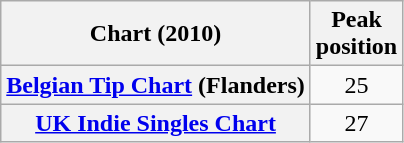<table class="wikitable sortable plainrowheaders">
<tr>
<th scope="col">Chart (2010)</th>
<th scope="col">Peak<br>position</th>
</tr>
<tr>
<th scope="row"><a href='#'>Belgian Tip Chart</a> (Flanders)</th>
<td align="center">25</td>
</tr>
<tr>
<th scope="row"><a href='#'>UK Indie Singles Chart</a></th>
<td align="center">27</td>
</tr>
</table>
